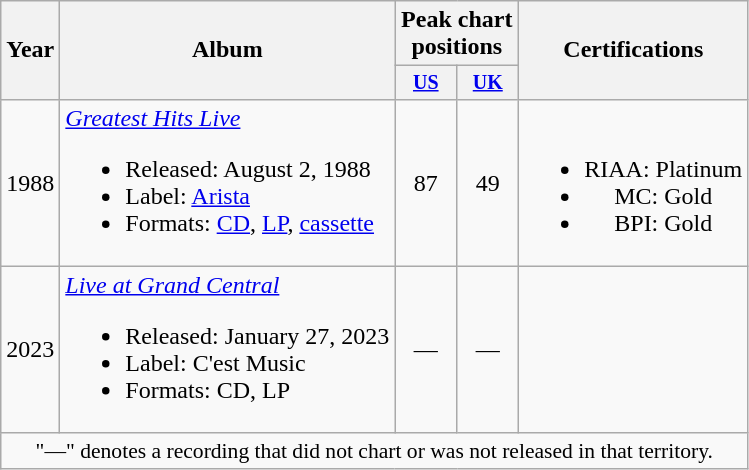<table class="wikitable" style="text-align:center;">
<tr>
<th rowspan="2">Year</th>
<th rowspan="2">Album</th>
<th colspan="2">Peak chart positions</th>
<th rowspan="2">Certifications</th>
</tr>
<tr style="font-size:smaller;">
<th width="35"><a href='#'>US</a><br></th>
<th width="35"><a href='#'>UK</a><br></th>
</tr>
<tr>
<td>1988</td>
<td align="left"><em><a href='#'>Greatest Hits Live</a></em><br><ul><li>Released: August 2, 1988</li><li>Label: <a href='#'>Arista</a></li><li>Formats: <a href='#'>CD</a>, <a href='#'>LP</a>, <a href='#'>cassette</a></li></ul></td>
<td>87</td>
<td>49</td>
<td><br><ul><li>RIAA: Platinum</li><li>MC: Gold</li><li>BPI: Gold</li></ul></td>
</tr>
<tr>
<td>2023</td>
<td align="left"><em><a href='#'>Live at Grand Central</a></em><br><ul><li>Released: January 27, 2023</li><li>Label: C'est Music</li><li>Formats: CD, LP</li></ul></td>
<td>—<br></td>
<td>—</td>
<td></td>
</tr>
<tr>
<td colspan="15" style="font-size:90%">"—" denotes a recording that did not chart or was not released in that territory.</td>
</tr>
</table>
